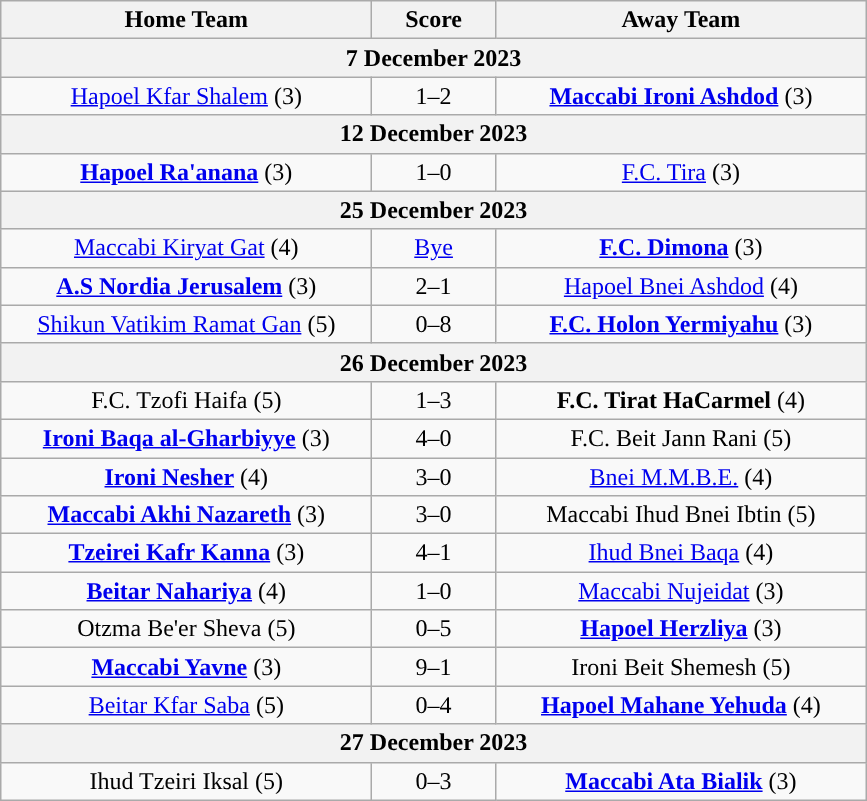<table class="wikitable" style="text-align: center;">
<tr>
<th width="240px">Home Team</th>
<th width="75px">Score</th>
<th width="240px">Away Team</th>
</tr>
<tr>
<th colspan=3>7 December 2023</th>
</tr>
<tr>
<td><a href='#'>Hapoel Kfar Shalem</a> (3)</td>
<td>1–2</td>
<td><strong><a href='#'>Maccabi Ironi Ashdod</a></strong> (3)</td>
</tr>
<tr>
<th colspan=3>12 December 2023</th>
</tr>
<tr>
<td><strong><a href='#'>Hapoel Ra'anana</a></strong> (3)</td>
<td>1–0</td>
<td><a href='#'>F.C. Tira</a> (3)</td>
</tr>
<tr>
<th colspan=3>25 December 2023</th>
</tr>
<tr>
<td><a href='#'>Maccabi Kiryat Gat</a> (4)</td>
<td><a href='#'>Bye</a></td>
<td><strong><a href='#'>F.C. Dimona</a></strong> (3)</td>
</tr>
<tr>
<td><strong><a href='#'>A.S Nordia Jerusalem</a></strong> (3)</td>
<td>2–1</td>
<td><a href='#'>Hapoel Bnei Ashdod</a> (4)</td>
</tr>
<tr>
<td><a href='#'>Shikun Vatikim Ramat Gan</a> (5)</td>
<td>0–8</td>
<td><strong><a href='#'>F.C. Holon Yermiyahu</a></strong> (3)</td>
</tr>
<tr>
<th colspan=3>26 December 2023</th>
</tr>
<tr>
<td>F.C. Tzofi Haifa (5)</td>
<td>1–3</td>
<td><strong>F.C. Tirat HaCarmel</strong> (4)</td>
</tr>
<tr>
<td><strong><a href='#'>Ironi Baqa al-Gharbiyye</a></strong> (3)</td>
<td>4–0</td>
<td>F.C. Beit Jann Rani (5)</td>
</tr>
<tr>
<td><strong><a href='#'>Ironi Nesher</a></strong> (4)</td>
<td>3–0</td>
<td><a href='#'>Bnei M.M.B.E.</a> (4)</td>
</tr>
<tr>
<td><strong><a href='#'>Maccabi Akhi Nazareth</a></strong> (3)</td>
<td>3–0</td>
<td>Maccabi Ihud Bnei Ibtin (5)</td>
</tr>
<tr>
<td><strong><a href='#'>Tzeirei Kafr Kanna</a></strong> (3)</td>
<td>4–1</td>
<td><a href='#'>Ihud Bnei Baqa</a> (4)</td>
</tr>
<tr>
<td><strong><a href='#'>Beitar Nahariya</a></strong> (4)</td>
<td>1–0 </td>
<td><a href='#'>Maccabi Nujeidat</a> (3)</td>
</tr>
<tr>
<td>Otzma Be'er Sheva (5)</td>
<td>0–5</td>
<td><strong><a href='#'>Hapoel Herzliya</a></strong> (3)</td>
</tr>
<tr>
<td><strong><a href='#'>Maccabi Yavne</a></strong> (3)</td>
<td>9–1</td>
<td>Ironi Beit Shemesh (5)</td>
</tr>
<tr>
<td><a href='#'>Beitar Kfar Saba</a> (5)</td>
<td>0–4</td>
<td><strong><a href='#'>Hapoel Mahane Yehuda</a></strong> (4)</td>
</tr>
<tr>
<th colspan=3>27 December 2023</th>
</tr>
<tr>
<td>Ihud Tzeiri Iksal (5)</td>
<td>0–3</td>
<td><strong><a href='#'>Maccabi Ata Bialik</a></strong> (3)</td>
</tr>
</table>
